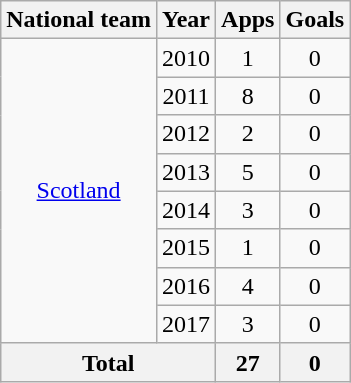<table class="wikitable" style="text-align: center">
<tr>
<th>National team</th>
<th>Year</th>
<th>Apps</th>
<th>Goals</th>
</tr>
<tr>
<td rowspan="8"><a href='#'>Scotland</a></td>
<td>2010</td>
<td>1</td>
<td>0</td>
</tr>
<tr>
<td>2011</td>
<td>8</td>
<td>0</td>
</tr>
<tr>
<td>2012</td>
<td>2</td>
<td>0</td>
</tr>
<tr>
<td>2013</td>
<td>5</td>
<td>0</td>
</tr>
<tr>
<td>2014</td>
<td>3</td>
<td>0</td>
</tr>
<tr>
<td>2015</td>
<td>1</td>
<td>0</td>
</tr>
<tr>
<td>2016</td>
<td>4</td>
<td>0</td>
</tr>
<tr>
<td>2017</td>
<td>3</td>
<td>0</td>
</tr>
<tr>
<th colspan="2">Total</th>
<th>27</th>
<th>0</th>
</tr>
</table>
